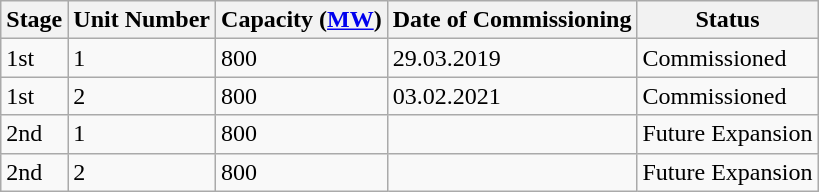<table class="wikitable">
<tr>
<th>Stage</th>
<th>Unit Number</th>
<th>Capacity (<a href='#'>MW</a>)</th>
<th>Date of Commissioning</th>
<th>Status</th>
</tr>
<tr>
<td>1st</td>
<td>1</td>
<td>800</td>
<td>29.03.2019</td>
<td>Commissioned</td>
</tr>
<tr>
<td>1st</td>
<td>2</td>
<td>800</td>
<td>03.02.2021</td>
<td>Commissioned</td>
</tr>
<tr>
<td>2nd</td>
<td>1</td>
<td>800</td>
<td></td>
<td>Future Expansion</td>
</tr>
<tr>
<td>2nd</td>
<td>2</td>
<td>800</td>
<td></td>
<td>Future Expansion</td>
</tr>
</table>
